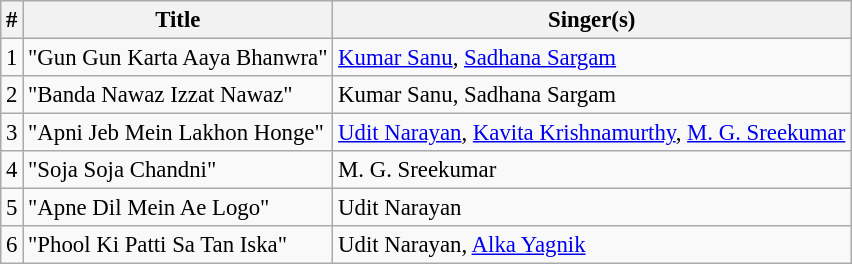<table class="wikitable" style="font-size:95%;">
<tr>
<th>#</th>
<th>Title</th>
<th>Singer(s)</th>
</tr>
<tr>
<td>1</td>
<td>"Gun Gun Karta Aaya Bhanwra"</td>
<td><a href='#'>Kumar Sanu</a>, <a href='#'>Sadhana Sargam</a></td>
</tr>
<tr>
<td>2</td>
<td>"Banda Nawaz Izzat Nawaz"</td>
<td>Kumar Sanu, Sadhana Sargam</td>
</tr>
<tr>
<td>3</td>
<td>"Apni Jeb Mein Lakhon Honge"</td>
<td><a href='#'>Udit Narayan</a>, <a href='#'>Kavita Krishnamurthy</a>, <a href='#'>M. G. Sreekumar</a></td>
</tr>
<tr>
<td>4</td>
<td>"Soja Soja Chandni"</td>
<td>M. G. Sreekumar</td>
</tr>
<tr>
<td>5</td>
<td>"Apne Dil Mein Ae Logo"</td>
<td>Udit Narayan</td>
</tr>
<tr>
<td>6</td>
<td>"Phool Ki Patti Sa Tan Iska"</td>
<td>Udit Narayan, <a href='#'>Alka Yagnik</a></td>
</tr>
</table>
